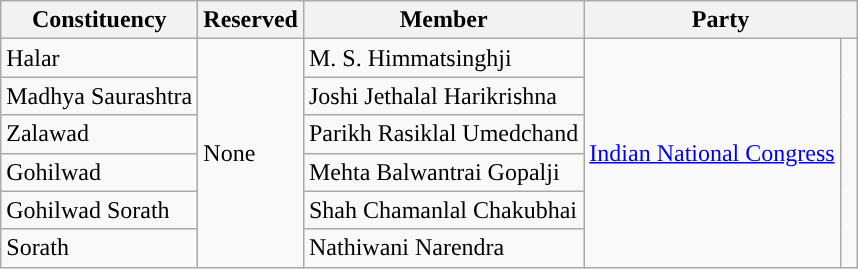<table class="wikitable sortable">
<tr>
<th>Constituency</th>
<th>Reserved</th>
<th>Member</th>
<th colspan=2>Party</th>
</tr>
<tr>
<td>Halar</td>
<td rowspan=6>None</td>
<td>M. S. Himmatsinghji</td>
<td rowspan=6><a href='#'>Indian National Congress</a></td>
<td rowspan=6 width="4px" style="background-color: "></td>
</tr>
<tr>
<td>Madhya Saurashtra</td>
<td>Joshi Jethalal Harikrishna</td>
</tr>
<tr>
<td>Zalawad</td>
<td>Parikh Rasiklal Umedchand</td>
</tr>
<tr>
<td>Gohilwad</td>
<td>Mehta Balwantrai Gopalji</td>
</tr>
<tr>
<td>Gohilwad Sorath</td>
<td>Shah Chamanlal Chakubhai</td>
</tr>
<tr>
<td>Sorath</td>
<td>Nathiwani Narendra</td>
</tr>
</table>
